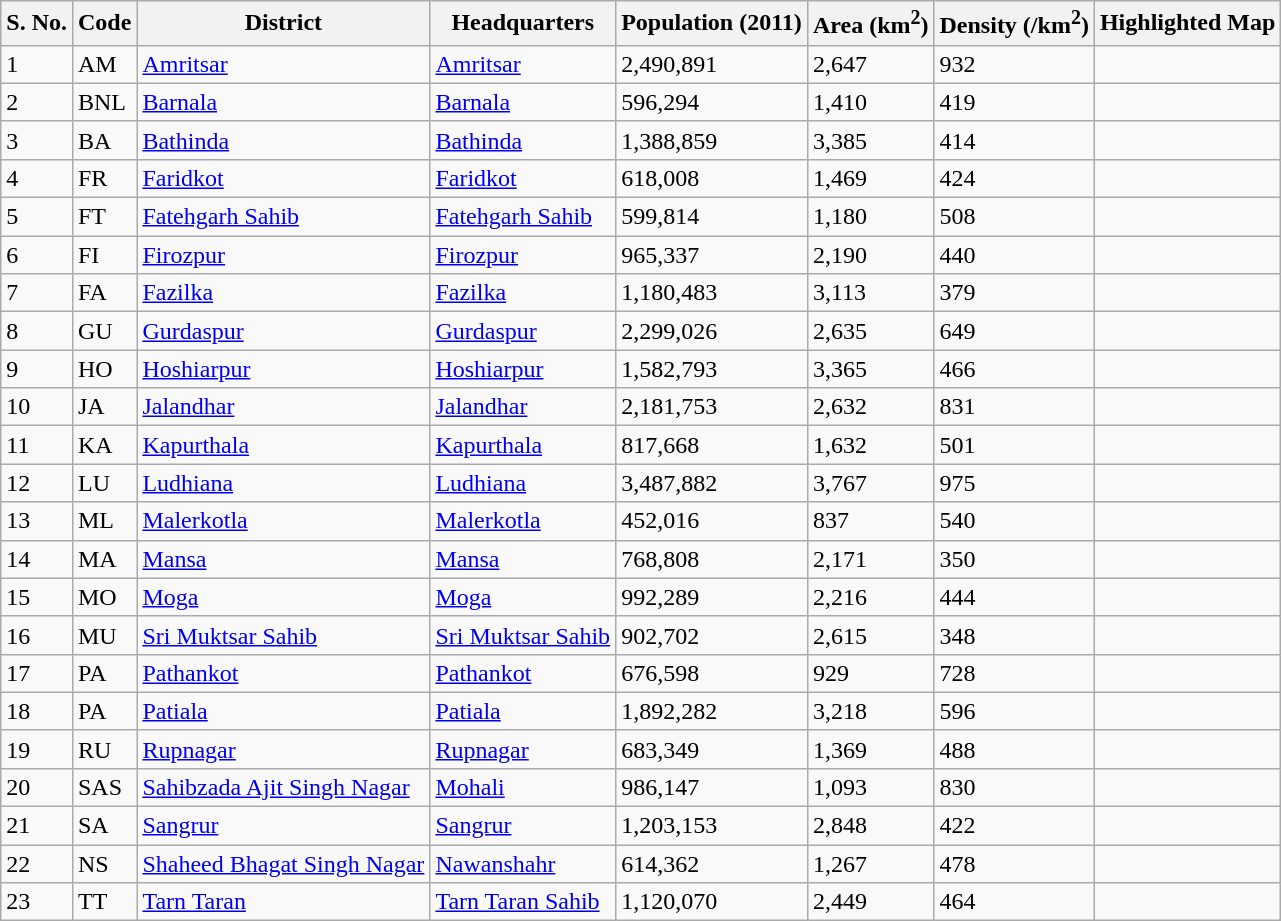<table class="wikitable sortable mw-collapsible">
<tr>
<th>S. No.</th>
<th>Code</th>
<th>District</th>
<th>Headquarters</th>
<th>Population (2011)</th>
<th>Area (km<sup>2</sup>)</th>
<th>Density (/km<sup>2</sup>)</th>
<th>Highlighted Map</th>
</tr>
<tr>
<td>1</td>
<td>AM</td>
<td><a href='#'>Amritsar</a></td>
<td><a href='#'>Amritsar</a></td>
<td>2,490,891</td>
<td>2,647</td>
<td>932</td>
<td></td>
</tr>
<tr>
<td>2</td>
<td>BNL</td>
<td><a href='#'>Barnala</a></td>
<td><a href='#'>Barnala</a></td>
<td>596,294</td>
<td>1,410</td>
<td>419</td>
<td></td>
</tr>
<tr>
<td>3</td>
<td>BA</td>
<td><a href='#'>Bathinda</a></td>
<td><a href='#'>Bathinda</a></td>
<td>1,388,859</td>
<td>3,385</td>
<td>414</td>
<td></td>
</tr>
<tr>
<td>4</td>
<td>FR</td>
<td><a href='#'>Faridkot</a></td>
<td><a href='#'>Faridkot</a></td>
<td>618,008</td>
<td>1,469</td>
<td>424</td>
<td></td>
</tr>
<tr>
<td>5</td>
<td>FT</td>
<td><a href='#'>Fatehgarh Sahib</a></td>
<td><a href='#'>Fatehgarh Sahib</a></td>
<td>599,814</td>
<td>1,180</td>
<td>508</td>
<td></td>
</tr>
<tr>
<td>6</td>
<td>FI</td>
<td><a href='#'>Firozpur</a></td>
<td><a href='#'>Firozpur</a></td>
<td>965,337</td>
<td>2,190</td>
<td>440</td>
<td></td>
</tr>
<tr>
<td>7</td>
<td>FA</td>
<td><a href='#'>Fazilka</a></td>
<td><a href='#'>Fazilka</a></td>
<td>1,180,483</td>
<td>3,113</td>
<td>379</td>
<td></td>
</tr>
<tr>
<td>8</td>
<td>GU</td>
<td><a href='#'>Gurdaspur</a></td>
<td><a href='#'>Gurdaspur</a></td>
<td>2,299,026</td>
<td>2,635</td>
<td>649</td>
<td></td>
</tr>
<tr>
<td>9</td>
<td>HO</td>
<td><a href='#'>Hoshiarpur</a></td>
<td><a href='#'>Hoshiarpur</a></td>
<td>1,582,793</td>
<td>3,365</td>
<td>466</td>
<td></td>
</tr>
<tr>
<td>10</td>
<td>JA</td>
<td><a href='#'>Jalandhar</a></td>
<td><a href='#'>Jalandhar</a></td>
<td>2,181,753</td>
<td>2,632</td>
<td>831</td>
<td></td>
</tr>
<tr>
<td>11</td>
<td>KA</td>
<td><a href='#'>Kapurthala</a></td>
<td><a href='#'>Kapurthala</a></td>
<td>817,668</td>
<td>1,632</td>
<td>501</td>
<td></td>
</tr>
<tr>
<td>12</td>
<td>LU</td>
<td><a href='#'>Ludhiana</a></td>
<td><a href='#'>Ludhiana</a></td>
<td>3,487,882</td>
<td>3,767</td>
<td>975</td>
<td></td>
</tr>
<tr>
<td>13</td>
<td>ML</td>
<td><a href='#'>Malerkotla</a></td>
<td><a href='#'>Malerkotla</a></td>
<td>452,016</td>
<td>837</td>
<td>540</td>
<td></td>
</tr>
<tr>
<td>14</td>
<td>MA</td>
<td><a href='#'>Mansa</a></td>
<td><a href='#'>Mansa</a></td>
<td>768,808</td>
<td>2,171</td>
<td>350</td>
<td></td>
</tr>
<tr>
<td>15</td>
<td>MO</td>
<td><a href='#'>Moga</a></td>
<td><a href='#'>Moga</a></td>
<td>992,289</td>
<td>2,216</td>
<td>444</td>
<td></td>
</tr>
<tr>
<td>16</td>
<td>MU</td>
<td><a href='#'>Sri Muktsar Sahib</a></td>
<td><a href='#'>Sri Muktsar Sahib</a></td>
<td>902,702</td>
<td>2,615</td>
<td>348</td>
<td></td>
</tr>
<tr>
<td>17</td>
<td>PA</td>
<td><a href='#'>Pathankot</a></td>
<td><a href='#'>Pathankot</a></td>
<td>676,598</td>
<td>929</td>
<td>728</td>
<td></td>
</tr>
<tr>
<td>18</td>
<td>PA</td>
<td><a href='#'>Patiala</a></td>
<td><a href='#'>Patiala</a></td>
<td>1,892,282</td>
<td>3,218</td>
<td>596</td>
<td></td>
</tr>
<tr>
<td>19</td>
<td>RU</td>
<td><a href='#'>Rupnagar</a></td>
<td><a href='#'>Rupnagar</a></td>
<td>683,349</td>
<td>1,369</td>
<td>488</td>
<td></td>
</tr>
<tr>
<td>20</td>
<td>SAS</td>
<td><a href='#'>Sahibzada Ajit Singh Nagar</a></td>
<td><a href='#'>Mohali</a></td>
<td>986,147</td>
<td>1,093</td>
<td>830</td>
<td></td>
</tr>
<tr>
<td>21</td>
<td>SA</td>
<td><a href='#'>Sangrur</a></td>
<td><a href='#'>Sangrur</a></td>
<td>1,203,153</td>
<td>2,848</td>
<td>422</td>
<td></td>
</tr>
<tr>
<td>22</td>
<td>NS</td>
<td><a href='#'>Shaheed Bhagat Singh Nagar</a></td>
<td><a href='#'>Nawanshahr</a></td>
<td>614,362</td>
<td>1,267</td>
<td>478</td>
<td></td>
</tr>
<tr>
<td>23</td>
<td>TT</td>
<td><a href='#'>Tarn Taran</a></td>
<td><a href='#'>Tarn Taran Sahib</a></td>
<td>1,120,070</td>
<td>2,449</td>
<td>464</td>
<td></td>
</tr>
</table>
